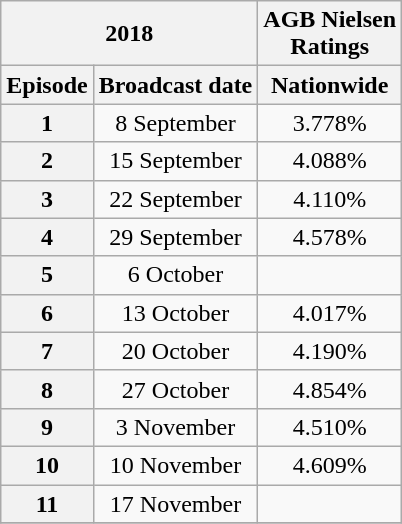<table class=wikitable style=text-align:center>
<tr>
<th colspan=2>2018</th>
<th>AGB Nielsen<br>Ratings<br></th>
</tr>
<tr>
<th>Episode</th>
<th>Broadcast date</th>
<th>Nationwide</th>
</tr>
<tr>
<th>1</th>
<td>8 September</td>
<td>3.778%</td>
</tr>
<tr>
<th>2</th>
<td>15 September</td>
<td>4.088%</td>
</tr>
<tr>
<th>3</th>
<td>22 September</td>
<td>4.110%</td>
</tr>
<tr>
<th>4</th>
<td>29 September</td>
<td>4.578%</td>
</tr>
<tr>
<th>5</th>
<td>6 October</td>
<td></td>
</tr>
<tr>
<th>6</th>
<td>13 October</td>
<td>4.017%</td>
</tr>
<tr>
<th>7</th>
<td>20 October</td>
<td>4.190%</td>
</tr>
<tr>
<th>8</th>
<td>27 October</td>
<td>4.854%</td>
</tr>
<tr>
<th>9</th>
<td>3 November</td>
<td>4.510%</td>
</tr>
<tr>
<th>10</th>
<td>10 November</td>
<td>4.609%</td>
</tr>
<tr>
<th>11</th>
<td>17 November</td>
<td></td>
</tr>
<tr>
</tr>
</table>
